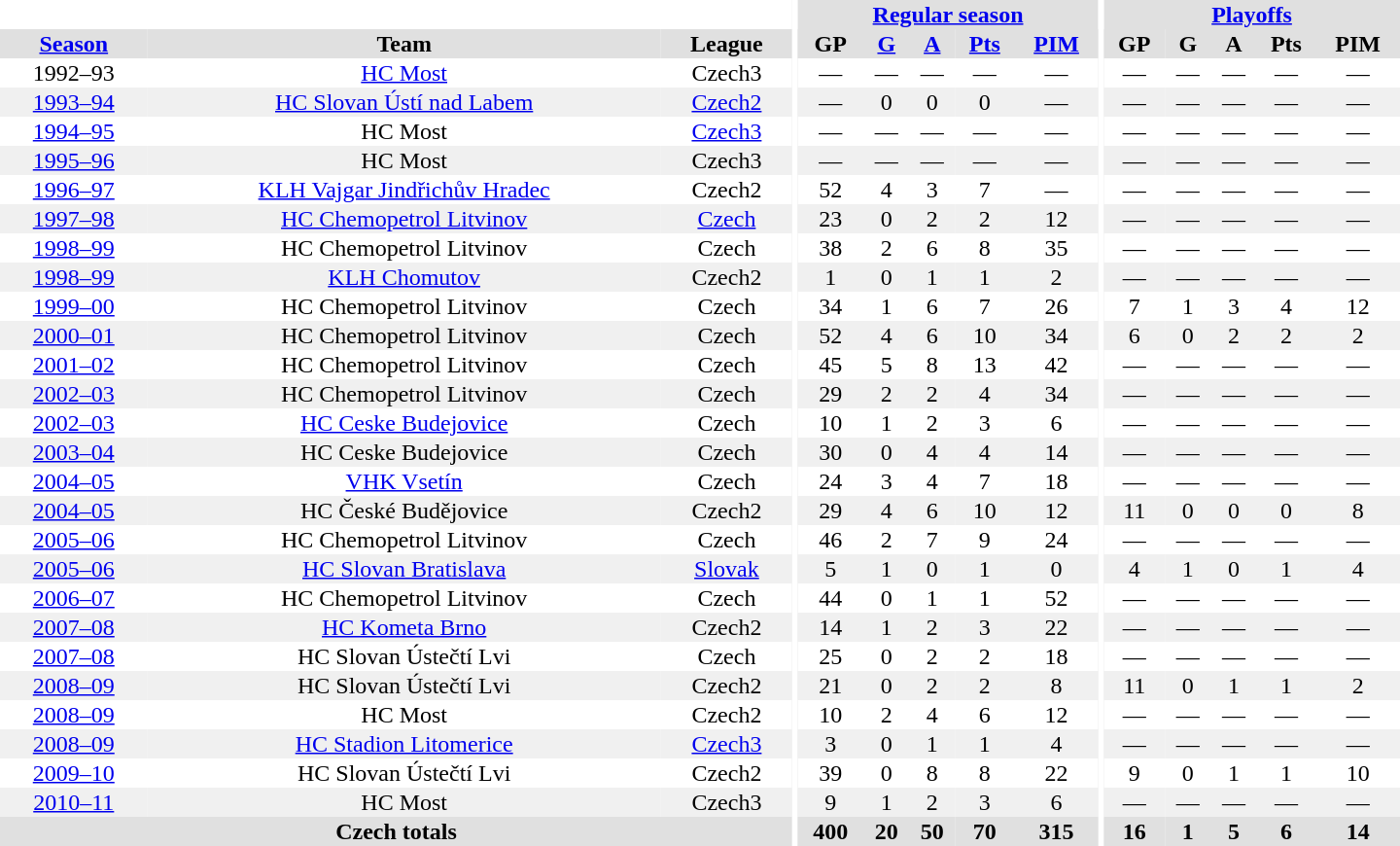<table border="0" cellpadding="1" cellspacing="0" style="text-align:center; width:60em">
<tr bgcolor="#e0e0e0">
<th colspan="3" bgcolor="#ffffff"></th>
<th rowspan="99" bgcolor="#ffffff"></th>
<th colspan="5"><a href='#'>Regular season</a></th>
<th rowspan="99" bgcolor="#ffffff"></th>
<th colspan="5"><a href='#'>Playoffs</a></th>
</tr>
<tr bgcolor="#e0e0e0">
<th><a href='#'>Season</a></th>
<th>Team</th>
<th>League</th>
<th>GP</th>
<th><a href='#'>G</a></th>
<th><a href='#'>A</a></th>
<th><a href='#'>Pts</a></th>
<th><a href='#'>PIM</a></th>
<th>GP</th>
<th>G</th>
<th>A</th>
<th>Pts</th>
<th>PIM</th>
</tr>
<tr>
<td>1992–93</td>
<td><a href='#'>HC Most</a></td>
<td>Czech3</td>
<td>—</td>
<td>—</td>
<td>—</td>
<td>—</td>
<td>—</td>
<td>—</td>
<td>—</td>
<td>—</td>
<td>—</td>
<td>—</td>
</tr>
<tr bgcolor="#f0f0f0">
<td><a href='#'>1993–94</a></td>
<td><a href='#'>HC Slovan Ústí nad Labem</a></td>
<td><a href='#'>Czech2</a></td>
<td>—</td>
<td>0</td>
<td>0</td>
<td>0</td>
<td>—</td>
<td>—</td>
<td>—</td>
<td>—</td>
<td>—</td>
<td>—</td>
</tr>
<tr>
<td><a href='#'>1994–95</a></td>
<td>HC Most</td>
<td><a href='#'>Czech3</a></td>
<td>—</td>
<td>—</td>
<td>—</td>
<td>—</td>
<td>—</td>
<td>—</td>
<td>—</td>
<td>—</td>
<td>—</td>
<td>—</td>
</tr>
<tr bgcolor="#f0f0f0">
<td><a href='#'>1995–96</a></td>
<td>HC Most</td>
<td>Czech3</td>
<td>—</td>
<td>—</td>
<td>—</td>
<td>—</td>
<td>—</td>
<td>—</td>
<td>—</td>
<td>—</td>
<td>—</td>
<td>—</td>
</tr>
<tr>
<td><a href='#'>1996–97</a></td>
<td><a href='#'>KLH Vajgar Jindřichův Hradec</a></td>
<td>Czech2</td>
<td>52</td>
<td>4</td>
<td>3</td>
<td>7</td>
<td>—</td>
<td>—</td>
<td>—</td>
<td>—</td>
<td>—</td>
<td>—</td>
</tr>
<tr bgcolor="#f0f0f0">
<td><a href='#'>1997–98</a></td>
<td><a href='#'>HC Chemopetrol Litvinov</a></td>
<td><a href='#'>Czech</a></td>
<td>23</td>
<td>0</td>
<td>2</td>
<td>2</td>
<td>12</td>
<td>—</td>
<td>—</td>
<td>—</td>
<td>—</td>
<td>—</td>
</tr>
<tr>
<td><a href='#'>1998–99</a></td>
<td>HC Chemopetrol Litvinov</td>
<td>Czech</td>
<td>38</td>
<td>2</td>
<td>6</td>
<td>8</td>
<td>35</td>
<td>—</td>
<td>—</td>
<td>—</td>
<td>—</td>
<td>—</td>
</tr>
<tr bgcolor="#f0f0f0">
<td><a href='#'>1998–99</a></td>
<td><a href='#'>KLH Chomutov</a></td>
<td>Czech2</td>
<td>1</td>
<td>0</td>
<td>1</td>
<td>1</td>
<td>2</td>
<td>—</td>
<td>—</td>
<td>—</td>
<td>—</td>
<td>—</td>
</tr>
<tr>
<td><a href='#'>1999–00</a></td>
<td>HC Chemopetrol Litvinov</td>
<td>Czech</td>
<td>34</td>
<td>1</td>
<td>6</td>
<td>7</td>
<td>26</td>
<td>7</td>
<td>1</td>
<td>3</td>
<td>4</td>
<td>12</td>
</tr>
<tr bgcolor="#f0f0f0">
<td><a href='#'>2000–01</a></td>
<td>HC Chemopetrol Litvinov</td>
<td>Czech</td>
<td>52</td>
<td>4</td>
<td>6</td>
<td>10</td>
<td>34</td>
<td>6</td>
<td>0</td>
<td>2</td>
<td>2</td>
<td>2</td>
</tr>
<tr>
<td><a href='#'>2001–02</a></td>
<td>HC Chemopetrol Litvinov</td>
<td>Czech</td>
<td>45</td>
<td>5</td>
<td>8</td>
<td>13</td>
<td>42</td>
<td>—</td>
<td>—</td>
<td>—</td>
<td>—</td>
<td>—</td>
</tr>
<tr bgcolor="#f0f0f0">
<td><a href='#'>2002–03</a></td>
<td>HC Chemopetrol Litvinov</td>
<td>Czech</td>
<td>29</td>
<td>2</td>
<td>2</td>
<td>4</td>
<td>34</td>
<td>—</td>
<td>—</td>
<td>—</td>
<td>—</td>
<td>—</td>
</tr>
<tr>
<td><a href='#'>2002–03</a></td>
<td><a href='#'>HC Ceske Budejovice</a></td>
<td>Czech</td>
<td>10</td>
<td>1</td>
<td>2</td>
<td>3</td>
<td>6</td>
<td>—</td>
<td>—</td>
<td>—</td>
<td>—</td>
<td>—</td>
</tr>
<tr bgcolor="#f0f0f0">
<td><a href='#'>2003–04</a></td>
<td>HC Ceske Budejovice</td>
<td>Czech</td>
<td>30</td>
<td>0</td>
<td>4</td>
<td>4</td>
<td>14</td>
<td>—</td>
<td>—</td>
<td>—</td>
<td>—</td>
<td>—</td>
</tr>
<tr>
<td><a href='#'>2004–05</a></td>
<td><a href='#'>VHK Vsetín</a></td>
<td>Czech</td>
<td>24</td>
<td>3</td>
<td>4</td>
<td>7</td>
<td>18</td>
<td>—</td>
<td>—</td>
<td>—</td>
<td>—</td>
<td>—</td>
</tr>
<tr bgcolor="#f0f0f0">
<td><a href='#'>2004–05</a></td>
<td>HC České Budějovice</td>
<td>Czech2</td>
<td>29</td>
<td>4</td>
<td>6</td>
<td>10</td>
<td>12</td>
<td>11</td>
<td>0</td>
<td>0</td>
<td>0</td>
<td>8</td>
</tr>
<tr>
<td><a href='#'>2005–06</a></td>
<td>HC Chemopetrol Litvinov</td>
<td>Czech</td>
<td>46</td>
<td>2</td>
<td>7</td>
<td>9</td>
<td>24</td>
<td>—</td>
<td>—</td>
<td>—</td>
<td>—</td>
<td>—</td>
</tr>
<tr bgcolor="#f0f0f0">
<td><a href='#'>2005–06</a></td>
<td><a href='#'>HC Slovan Bratislava</a></td>
<td><a href='#'>Slovak</a></td>
<td>5</td>
<td>1</td>
<td>0</td>
<td>1</td>
<td>0</td>
<td>4</td>
<td>1</td>
<td>0</td>
<td>1</td>
<td>4</td>
</tr>
<tr>
<td><a href='#'>2006–07</a></td>
<td>HC Chemopetrol Litvinov</td>
<td>Czech</td>
<td>44</td>
<td>0</td>
<td>1</td>
<td>1</td>
<td>52</td>
<td>—</td>
<td>—</td>
<td>—</td>
<td>—</td>
<td>—</td>
</tr>
<tr bgcolor="#f0f0f0">
<td><a href='#'>2007–08</a></td>
<td><a href='#'>HC Kometa Brno</a></td>
<td>Czech2</td>
<td>14</td>
<td>1</td>
<td>2</td>
<td>3</td>
<td>22</td>
<td>—</td>
<td>—</td>
<td>—</td>
<td>—</td>
<td>—</td>
</tr>
<tr>
<td><a href='#'>2007–08</a></td>
<td>HC Slovan Ústečtí Lvi</td>
<td>Czech</td>
<td>25</td>
<td>0</td>
<td>2</td>
<td>2</td>
<td>18</td>
<td>—</td>
<td>—</td>
<td>—</td>
<td>—</td>
<td>—</td>
</tr>
<tr bgcolor="#f0f0f0">
<td><a href='#'>2008–09</a></td>
<td>HC Slovan Ústečtí Lvi</td>
<td>Czech2</td>
<td>21</td>
<td>0</td>
<td>2</td>
<td>2</td>
<td>8</td>
<td>11</td>
<td>0</td>
<td>1</td>
<td>1</td>
<td>2</td>
</tr>
<tr>
<td><a href='#'>2008–09</a></td>
<td>HC Most</td>
<td>Czech2</td>
<td>10</td>
<td>2</td>
<td>4</td>
<td>6</td>
<td>12</td>
<td>—</td>
<td>—</td>
<td>—</td>
<td>—</td>
<td>—</td>
</tr>
<tr bgcolor="#f0f0f0">
<td><a href='#'>2008–09</a></td>
<td><a href='#'>HC Stadion Litomerice</a></td>
<td><a href='#'>Czech3</a></td>
<td>3</td>
<td>0</td>
<td>1</td>
<td>1</td>
<td>4</td>
<td>—</td>
<td>—</td>
<td>—</td>
<td>—</td>
<td>—</td>
</tr>
<tr>
<td><a href='#'>2009–10</a></td>
<td>HC Slovan Ústečtí Lvi</td>
<td>Czech2</td>
<td>39</td>
<td>0</td>
<td>8</td>
<td>8</td>
<td>22</td>
<td>9</td>
<td>0</td>
<td>1</td>
<td>1</td>
<td>10</td>
</tr>
<tr bgcolor="#f0f0f0">
<td><a href='#'>2010–11</a></td>
<td>HC Most</td>
<td>Czech3</td>
<td>9</td>
<td>1</td>
<td>2</td>
<td>3</td>
<td>6</td>
<td>—</td>
<td>—</td>
<td>—</td>
<td>—</td>
<td>—</td>
</tr>
<tr>
</tr>
<tr ALIGN="center" bgcolor="#e0e0e0">
<th colspan="3">Czech totals</th>
<th ALIGN="center">400</th>
<th ALIGN="center">20</th>
<th ALIGN="center">50</th>
<th ALIGN="center">70</th>
<th ALIGN="center">315</th>
<th ALIGN="center">16</th>
<th ALIGN="center">1</th>
<th ALIGN="center">5</th>
<th ALIGN="center">6</th>
<th ALIGN="center">14</th>
</tr>
</table>
